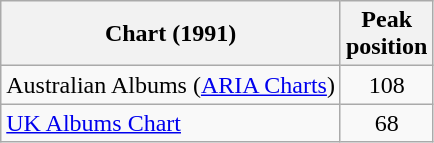<table class="wikitable">
<tr>
<th>Chart (1991)</th>
<th>Peak<br>position</th>
</tr>
<tr>
<td>Australian Albums (<a href='#'>ARIA Charts</a>)</td>
<td align="center">108</td>
</tr>
<tr>
<td><a href='#'>UK Albums Chart</a></td>
<td align="center">68</td>
</tr>
</table>
